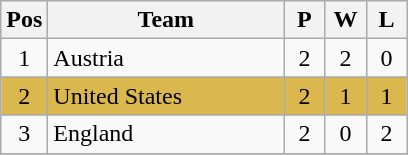<table class="wikitable" style="font-size: 100%">
<tr>
<th width=15>Pos</th>
<th width=150>Team</th>
<th width=20>P</th>
<th width=20>W</th>
<th width=20>L</th>
</tr>
<tr align=center>
<td>1</td>
<td align="left"> Austria</td>
<td>2</td>
<td>2</td>
<td>0</td>
</tr>
<tr align=center style="background: #DBB84D;">
<td>2</td>
<td align="left"> United States</td>
<td>2</td>
<td>1</td>
<td>1</td>
</tr>
<tr align=center>
<td>3</td>
<td align="left"> England</td>
<td>2</td>
<td>0</td>
<td>2</td>
</tr>
<tr align=center>
</tr>
</table>
